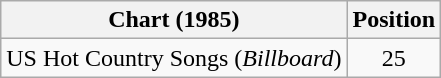<table class="wikitable">
<tr>
<th>Chart (1985)</th>
<th>Position</th>
</tr>
<tr>
<td>US Hot Country Songs (<em>Billboard</em>)</td>
<td align="center">25</td>
</tr>
</table>
